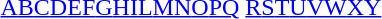<table id="toc" class="toc" summary="Class">
<tr>
<th></th>
</tr>
<tr>
<td style="text-align:center;"><a href='#'>A</a><a href='#'>B</a><a href='#'>C</a><a href='#'>D</a><a href='#'>E</a><a href='#'>F</a><a href='#'>G</a><a href='#'>H</a><a href='#'>I</a><a href='#'>L</a><a href='#'>M</a><a href='#'>N</a><a href='#'>O</a><a href='#'>P</a><a href='#'>Q</a> <a href='#'>R</a><a href='#'>S</a><a href='#'>T</a><a href='#'>U</a><a href='#'>V</a><a href='#'>W</a><a href='#'>X</a><a href='#'>Y</a></td>
</tr>
</table>
